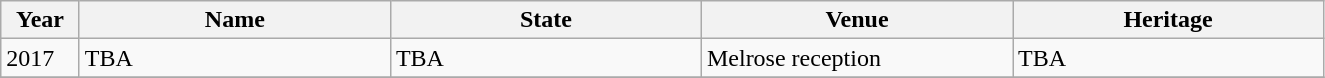<table class="wikitable sortable collapsible">
<tr>
<th width="45" sortable>Year</th>
<th width="200">Name</th>
<th width="200">State</th>
<th width="200">Venue</th>
<th width="200">Heritage</th>
</tr>
<tr>
<td>2017</td>
<td>TBA</td>
<td>TBA</td>
<td>Melrose reception</td>
<td>TBA</td>
</tr>
<tr>
</tr>
</table>
